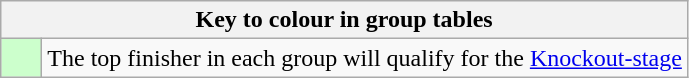<table class="wikitable" style="text-align: center;">
<tr>
<th colspan=2>Key to colour in group tables</th>
</tr>
<tr>
<td bgcolor=#ccffcc style="width: 20px;"></td>
<td align=left>The top finisher in each group will qualify for the <a href='#'>Knockout-stage</a></td>
</tr>
</table>
